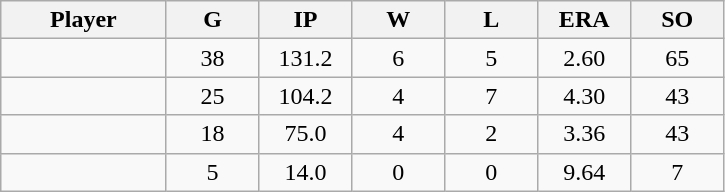<table class="wikitable sortable">
<tr>
<th bgcolor="#DDDDFF" width="16%">Player</th>
<th bgcolor="#DDDDFF" width="9%">G</th>
<th bgcolor="#DDDDFF" width="9%">IP</th>
<th bgcolor="#DDDDFF" width="9%">W</th>
<th bgcolor="#DDDDFF" width="9%">L</th>
<th bgcolor="#DDDDFF" width="9%">ERA</th>
<th bgcolor="#DDDDFF" width="9%">SO</th>
</tr>
<tr align="center">
<td></td>
<td>38</td>
<td>131.2</td>
<td>6</td>
<td>5</td>
<td>2.60</td>
<td>65</td>
</tr>
<tr align="center">
<td></td>
<td>25</td>
<td>104.2</td>
<td>4</td>
<td>7</td>
<td>4.30</td>
<td>43</td>
</tr>
<tr align="center">
<td></td>
<td>18</td>
<td>75.0</td>
<td>4</td>
<td>2</td>
<td>3.36</td>
<td>43</td>
</tr>
<tr align="center">
<td></td>
<td>5</td>
<td>14.0</td>
<td>0</td>
<td>0</td>
<td>9.64</td>
<td>7</td>
</tr>
</table>
